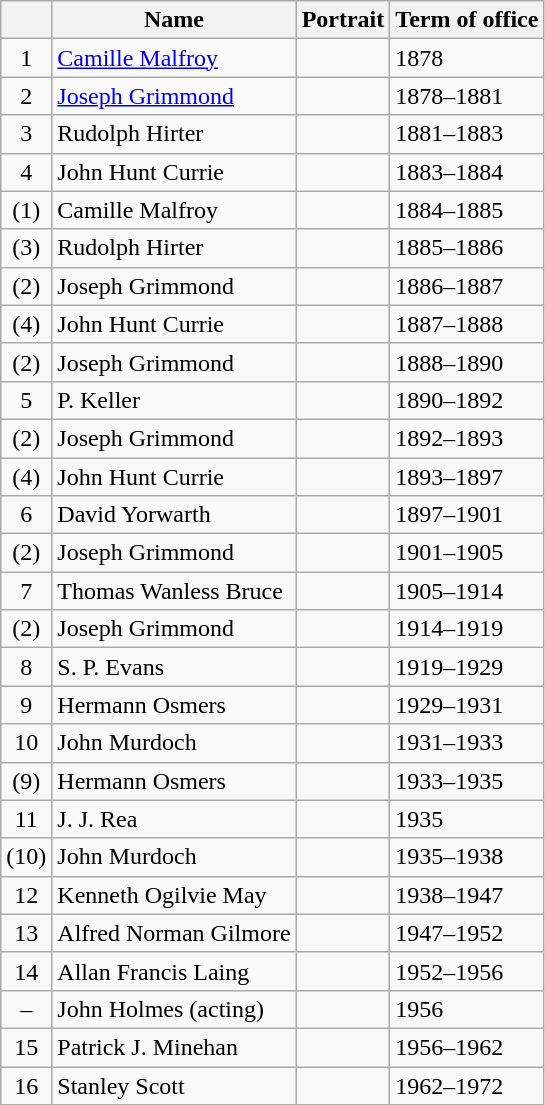<table class="wikitable">
<tr>
<th></th>
<th>Name</th>
<th>Portrait</th>
<th>Term of office</th>
</tr>
<tr>
<td align=center>1</td>
<td><a href='#'>Camille Malfroy</a></td>
<td></td>
<td>1878</td>
</tr>
<tr>
<td align=center>2</td>
<td><a href='#'>Joseph Grimmond</a></td>
<td></td>
<td>1878–1881</td>
</tr>
<tr>
<td align=center>3</td>
<td>Rudolph Hirter</td>
<td></td>
<td>1881–1883</td>
</tr>
<tr>
<td align=center>4</td>
<td>John Hunt Currie</td>
<td></td>
<td>1883–1884</td>
</tr>
<tr>
<td align=center>(1)</td>
<td>Camille Malfroy</td>
<td></td>
<td>1884–1885</td>
</tr>
<tr>
<td align=center>(3)</td>
<td>Rudolph Hirter</td>
<td></td>
<td>1885–1886</td>
</tr>
<tr>
<td align=center>(2)</td>
<td>Joseph Grimmond</td>
<td></td>
<td>1886–1887</td>
</tr>
<tr>
<td align=center>(4)</td>
<td>John Hunt Currie</td>
<td></td>
<td>1887–1888</td>
</tr>
<tr>
<td align=center>(2)</td>
<td>Joseph Grimmond</td>
<td></td>
<td>1888–1890</td>
</tr>
<tr>
<td align=center>5</td>
<td>P. Keller</td>
<td></td>
<td>1890–1892</td>
</tr>
<tr>
<td align=center>(2)</td>
<td>Joseph Grimmond</td>
<td></td>
<td>1892–1893</td>
</tr>
<tr>
<td align=center>(4)</td>
<td>John Hunt Currie</td>
<td></td>
<td>1893–1897</td>
</tr>
<tr>
<td align=center>6</td>
<td>David Yorwarth</td>
<td></td>
<td>1897–1901</td>
</tr>
<tr>
<td align=center>(2)</td>
<td>Joseph Grimmond</td>
<td></td>
<td>1901–1905</td>
</tr>
<tr>
<td align=center>7</td>
<td>Thomas Wanless Bruce</td>
<td></td>
<td>1905–1914</td>
</tr>
<tr>
<td align=center>(2)</td>
<td>Joseph Grimmond</td>
<td></td>
<td>1914–1919</td>
</tr>
<tr>
<td align=center>8</td>
<td>S. P. Evans</td>
<td></td>
<td>1919–1929</td>
</tr>
<tr>
<td align=center>9</td>
<td>Hermann Osmers</td>
<td></td>
<td>1929–1931</td>
</tr>
<tr>
<td align=center>10</td>
<td>John Murdoch</td>
<td></td>
<td>1931–1933</td>
</tr>
<tr>
<td align=center>(9)</td>
<td>Hermann Osmers</td>
<td></td>
<td>1933–1935</td>
</tr>
<tr>
<td align=center>11</td>
<td>J. J. Rea</td>
<td></td>
<td>1935</td>
</tr>
<tr>
<td align=center>(10)</td>
<td>John Murdoch</td>
<td></td>
<td>1935–1938</td>
</tr>
<tr>
<td align=center>12</td>
<td>Kenneth Ogilvie May</td>
<td></td>
<td>1938–1947</td>
</tr>
<tr>
<td align=center>13</td>
<td>Alfred Norman Gilmore</td>
<td></td>
<td>1947–1952</td>
</tr>
<tr>
<td align=center>14</td>
<td>Allan Francis Laing</td>
<td></td>
<td>1952–1956</td>
</tr>
<tr>
<td align=center>–</td>
<td>John Holmes (acting)</td>
<td></td>
<td>1956</td>
</tr>
<tr>
<td align=center>15</td>
<td>Patrick J. Minehan</td>
<td></td>
<td>1956–1962</td>
</tr>
<tr>
<td align=center>16</td>
<td>Stanley Scott</td>
<td></td>
<td>1962–1972</td>
</tr>
</table>
